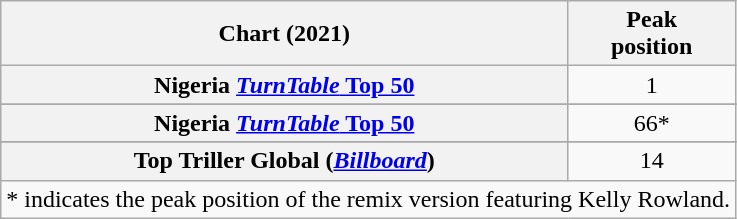<table class=" wikitable sortable plainrowheaders" style="text-align:center">
<tr>
<th>Chart (2021)</th>
<th>Peak<br>position</th>
</tr>
<tr>
<th scope="row">Nigeria <a href='#'><em>TurnTable</em> Top 50</a></th>
<td style="text-align:center;">1</td>
</tr>
<tr>
</tr>
<tr>
<th scope="row">Nigeria <a href='#'><em>TurnTable</em> Top 50</a></th>
<td style="text-align:center;">66*</td>
</tr>
<tr>
</tr>
<tr>
<th scope="row">Top Triller Global (<em><a href='#'>Billboard</a></em>)</th>
<td>14</td>
</tr>
<tr>
<td colspan="2">* indicates the peak position of the remix version featuring Kelly Rowland.</td>
</tr>
</table>
